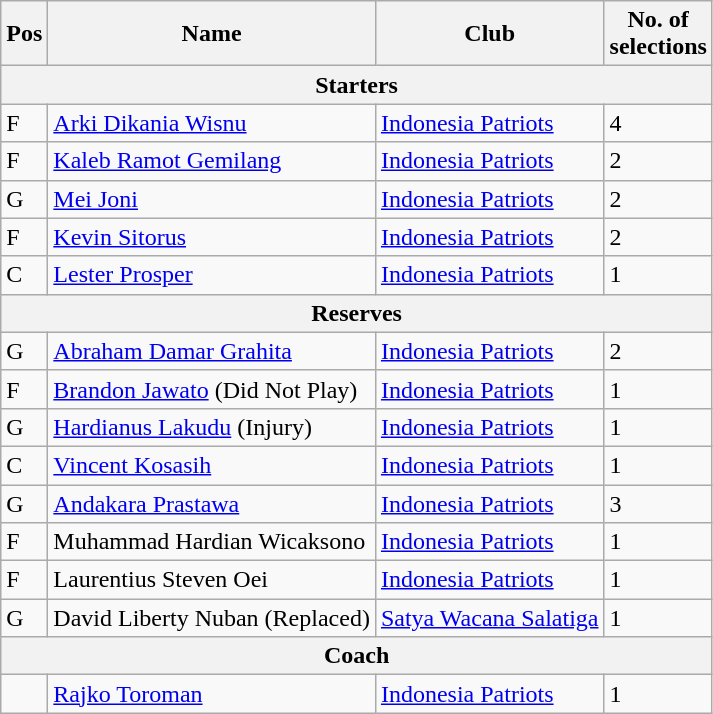<table class="wikitable">
<tr>
<th>Pos</th>
<th>Name</th>
<th>Club</th>
<th>No. of<br>selections</th>
</tr>
<tr>
<th colspan="4">Starters</th>
</tr>
<tr>
<td>F</td>
<td> <a href='#'>Arki Dikania Wisnu</a></td>
<td><a href='#'>Indonesia Patriots</a></td>
<td>4</td>
</tr>
<tr>
<td>F</td>
<td> <a href='#'>Kaleb Ramot Gemilang</a></td>
<td><a href='#'>Indonesia Patriots</a></td>
<td>2</td>
</tr>
<tr>
<td>G</td>
<td> <a href='#'>Mei Joni</a></td>
<td><a href='#'>Indonesia Patriots</a></td>
<td>2</td>
</tr>
<tr>
<td>F</td>
<td> <a href='#'>Kevin Sitorus</a></td>
<td><a href='#'>Indonesia Patriots</a></td>
<td>2</td>
</tr>
<tr>
<td>C</td>
<td> <a href='#'>Lester Prosper</a></td>
<td><a href='#'>Indonesia Patriots</a></td>
<td>1</td>
</tr>
<tr>
<th colspan="4">Reserves</th>
</tr>
<tr>
<td>G</td>
<td> <a href='#'>Abraham Damar Grahita</a></td>
<td><a href='#'>Indonesia Patriots</a></td>
<td>2</td>
</tr>
<tr>
<td>F</td>
<td> <a href='#'>Brandon Jawato</a> (Did Not Play)</td>
<td><a href='#'>Indonesia Patriots</a></td>
<td>1</td>
</tr>
<tr>
<td>G</td>
<td> <a href='#'>Hardianus Lakudu</a> (Injury)</td>
<td><a href='#'>Indonesia Patriots</a></td>
<td>1</td>
</tr>
<tr>
<td>C</td>
<td> <a href='#'>Vincent Kosasih</a></td>
<td><a href='#'>Indonesia Patriots</a></td>
<td>1</td>
</tr>
<tr>
<td>G</td>
<td> <a href='#'>Andakara Prastawa</a></td>
<td><a href='#'>Indonesia Patriots</a></td>
<td>3</td>
</tr>
<tr>
<td>F</td>
<td> Muhammad Hardian Wicaksono</td>
<td><a href='#'>Indonesia Patriots</a></td>
<td>1</td>
</tr>
<tr>
<td>F</td>
<td> Laurentius Steven Oei</td>
<td><a href='#'>Indonesia Patriots</a></td>
<td>1</td>
</tr>
<tr>
<td>G</td>
<td> David Liberty Nuban (Replaced)</td>
<td><a href='#'>Satya Wacana Salatiga</a></td>
<td>1</td>
</tr>
<tr>
<th colspan="4">Coach</th>
</tr>
<tr>
<td></td>
<td> <a href='#'>Rajko Toroman</a></td>
<td><a href='#'>Indonesia Patriots</a></td>
<td>1</td>
</tr>
</table>
